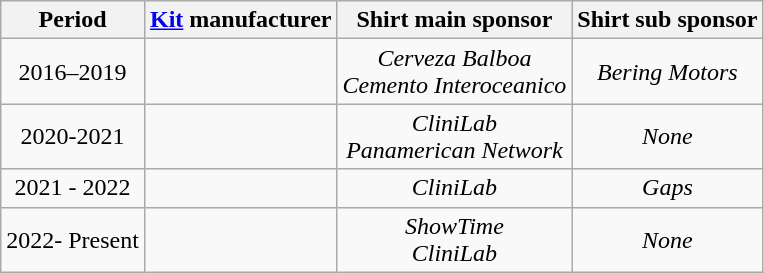<table class="wikitable" style="text-align: center">
<tr>
<th>Period</th>
<th><a href='#'>Kit</a> manufacturer</th>
<th>Shirt main sponsor</th>
<th>Shirt sub sponsor</th>
</tr>
<tr>
<td>2016–2019</td>
<td></td>
<td><em>Cerveza Balboa</em><br><em>Cemento Interoceanico</em></td>
<td><em>Bering Motors</em></td>
</tr>
<tr>
<td>2020-2021</td>
<td></td>
<td><em>CliniLab</em><br><em>Panamerican Network</em></td>
<td><em>None</em></td>
</tr>
<tr>
<td>2021 - 2022</td>
<td></td>
<td><em>CliniLab</em><br></td>
<td><em>Gaps</em></td>
</tr>
<tr>
<td>2022- Present</td>
<td></td>
<td><em>ShowTime</em> <br> <em>CliniLab</em></td>
<td><em>None</em></td>
</tr>
</table>
